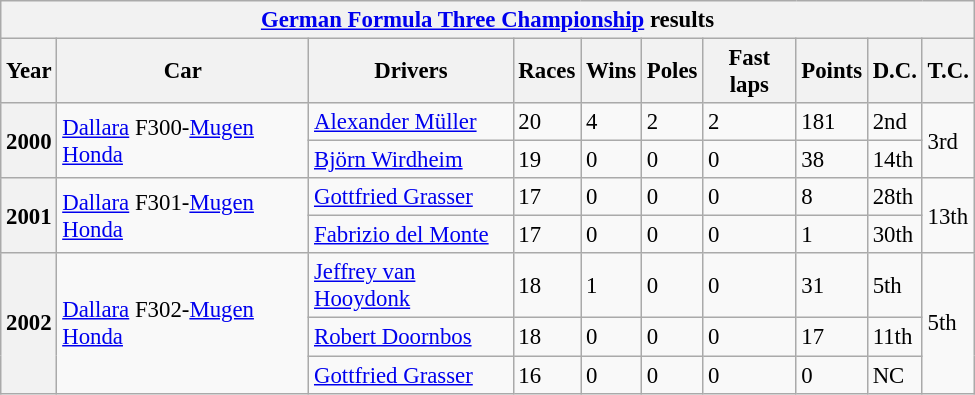<table class="wikitable collapsible collapsed" style="font-size:95%; width:650px">
<tr>
<th colspan=10><a href='#'>German Formula Three Championship</a> results</th>
</tr>
<tr>
<th>Year</th>
<th>Car</th>
<th>Drivers</th>
<th>Races</th>
<th>Wins</th>
<th>Poles</th>
<th>Fast laps</th>
<th>Points</th>
<th>D.C.</th>
<th>T.C.</th>
</tr>
<tr>
<th rowspan=2>2000</th>
<td rowspan=2><a href='#'>Dallara</a> F300-<a href='#'>Mugen</a> <a href='#'>Honda</a></td>
<td> <a href='#'>Alexander Müller</a></td>
<td>20</td>
<td>4</td>
<td>2</td>
<td>2</td>
<td>181</td>
<td>2nd</td>
<td rowspan=2>3rd</td>
</tr>
<tr>
<td> <a href='#'>Björn Wirdheim</a></td>
<td>19</td>
<td>0</td>
<td>0</td>
<td>0</td>
<td>38</td>
<td>14th</td>
</tr>
<tr>
<th rowspan=2>2001</th>
<td rowspan=2><a href='#'>Dallara</a> F301-<a href='#'>Mugen</a> <a href='#'>Honda</a></td>
<td> <a href='#'>Gottfried Grasser</a></td>
<td>17</td>
<td>0</td>
<td>0</td>
<td>0</td>
<td>8</td>
<td>28th</td>
<td rowspan=2>13th</td>
</tr>
<tr>
<td> <a href='#'>Fabrizio del Monte</a></td>
<td>17</td>
<td>0</td>
<td>0</td>
<td>0</td>
<td>1</td>
<td>30th</td>
</tr>
<tr>
<th rowspan=3>2002</th>
<td rowspan=3><a href='#'>Dallara</a> F302-<a href='#'>Mugen</a> <a href='#'>Honda</a></td>
<td> <a href='#'>Jeffrey van Hooydonk</a></td>
<td>18</td>
<td>1</td>
<td>0</td>
<td>0</td>
<td>31</td>
<td>5th</td>
<td rowspan=3>5th</td>
</tr>
<tr>
<td> <a href='#'>Robert Doornbos</a></td>
<td>18</td>
<td>0</td>
<td>0</td>
<td>0</td>
<td>17</td>
<td>11th</td>
</tr>
<tr>
<td> <a href='#'>Gottfried Grasser</a></td>
<td>16</td>
<td>0</td>
<td>0</td>
<td>0</td>
<td>0</td>
<td>NC</td>
</tr>
</table>
